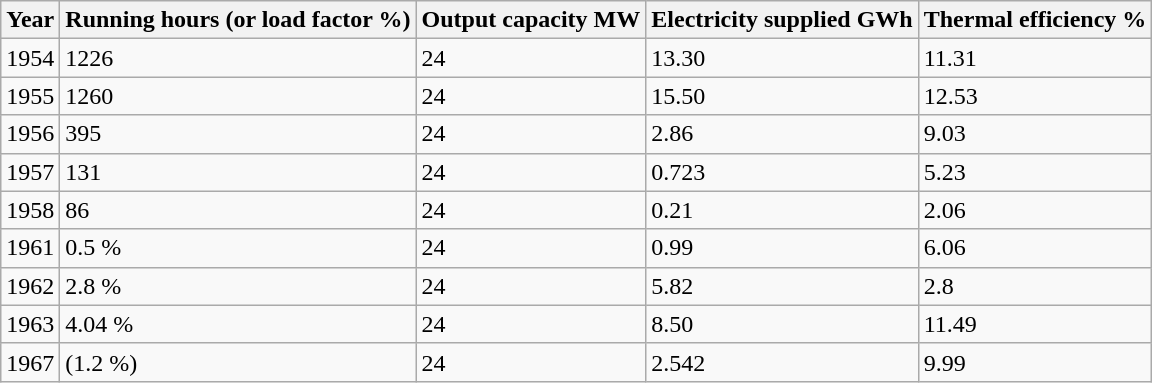<table class="wikitable">
<tr>
<th>Year</th>
<th>Running  hours (or load factor %)</th>
<th>Output  capacity MW</th>
<th>Electricity  supplied GWh</th>
<th>Thermal  efficiency %</th>
</tr>
<tr>
<td>1954</td>
<td>1226</td>
<td>24</td>
<td>13.30</td>
<td>11.31</td>
</tr>
<tr>
<td>1955</td>
<td>1260</td>
<td>24</td>
<td>15.50</td>
<td>12.53</td>
</tr>
<tr>
<td>1956</td>
<td>395</td>
<td>24</td>
<td>2.86</td>
<td>9.03</td>
</tr>
<tr>
<td>1957</td>
<td>131</td>
<td>24</td>
<td>0.723</td>
<td>5.23</td>
</tr>
<tr>
<td>1958</td>
<td>86</td>
<td>24</td>
<td>0.21</td>
<td>2.06</td>
</tr>
<tr>
<td>1961</td>
<td>0.5 %</td>
<td>24</td>
<td>0.99</td>
<td>6.06</td>
</tr>
<tr>
<td>1962</td>
<td>2.8 %</td>
<td>24</td>
<td>5.82</td>
<td>2.8</td>
</tr>
<tr>
<td>1963</td>
<td>4.04 %</td>
<td>24</td>
<td>8.50</td>
<td>11.49</td>
</tr>
<tr>
<td>1967</td>
<td>(1.2 %)</td>
<td>24</td>
<td>2.542</td>
<td>9.99</td>
</tr>
</table>
